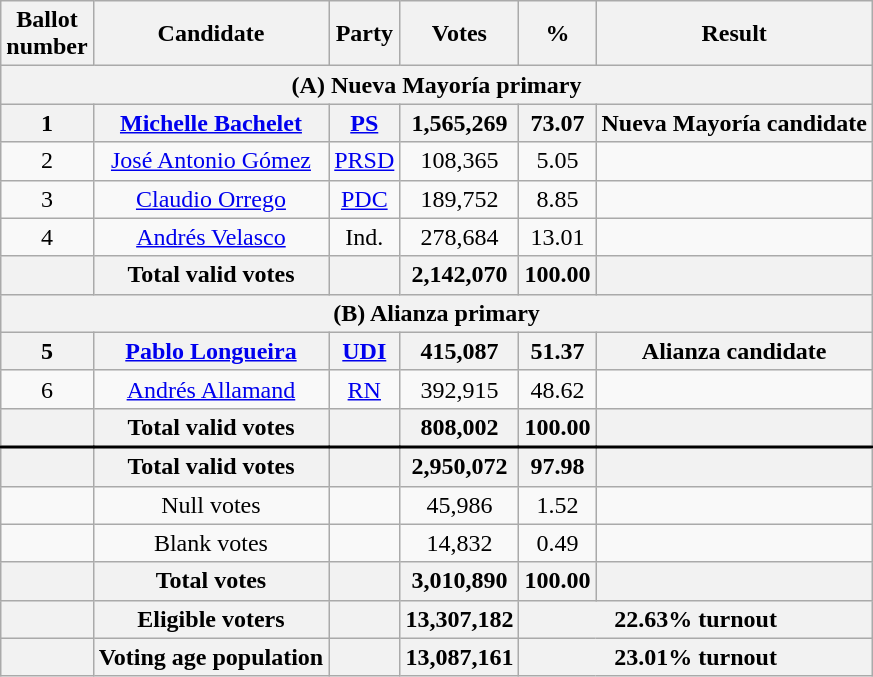<table class="wikitable">
<tr>
<th>Ballot<br>number</th>
<th>Candidate</th>
<th>Party</th>
<th>Votes</th>
<th>%</th>
<th>Result</th>
</tr>
<tr bgcolor="#ececec">
<th colspan="6">(A) Nueva Mayoría primary</th>
</tr>
<tr align=center>
<th>1</th>
<th><a href='#'>Michelle Bachelet</a></th>
<th><a href='#'>PS</a></th>
<th>1,565,269</th>
<th>73.07</th>
<th>Nueva Mayoría candidate</th>
</tr>
<tr align=center>
<td>2</td>
<td><a href='#'>José Antonio Gómez</a></td>
<td><a href='#'>PRSD</a></td>
<td>108,365</td>
<td>5.05</td>
<td></td>
</tr>
<tr align=center>
<td>3</td>
<td><a href='#'>Claudio Orrego</a></td>
<td><a href='#'>PDC</a></td>
<td>189,752</td>
<td>8.85</td>
<td></td>
</tr>
<tr align=center>
<td>4</td>
<td><a href='#'>Andrés Velasco</a></td>
<td>Ind.</td>
<td>278,684</td>
<td>13.01</td>
<td></td>
</tr>
<tr>
<th></th>
<th>Total valid votes</th>
<th></th>
<th>2,142,070</th>
<th>100.00</th>
<th></th>
</tr>
<tr bgcolor="#ececec">
<th colspan="6">(B) Alianza primary</th>
</tr>
<tr align=center>
<th>5</th>
<th><a href='#'>Pablo Longueira</a></th>
<th><a href='#'>UDI</a></th>
<th>415,087</th>
<th>51.37</th>
<th>Alianza candidate</th>
</tr>
<tr align=center>
<td>6</td>
<td><a href='#'>Andrés Allamand</a></td>
<td><a href='#'>RN</a></td>
<td>392,915</td>
<td>48.62</td>
<td></td>
</tr>
<tr>
<th></th>
<th>Total valid votes</th>
<th></th>
<th>808,002</th>
<th>100.00</th>
<th></th>
</tr>
<tr style="border-top: 2px solid black">
<th></th>
<th>Total valid votes</th>
<th></th>
<th>2,950,072</th>
<th>97.98</th>
<th></th>
</tr>
<tr align=center>
<td></td>
<td>Null votes</td>
<td></td>
<td>45,986</td>
<td>1.52</td>
<td></td>
</tr>
<tr align=center>
<td></td>
<td>Blank votes</td>
<td></td>
<td>14,832</td>
<td>0.49</td>
<td></td>
</tr>
<tr>
<th></th>
<th>Total votes</th>
<th></th>
<th>3,010,890</th>
<th>100.00</th>
<th></th>
</tr>
<tr>
<th></th>
<th>Eligible voters</th>
<th></th>
<th>13,307,182</th>
<th colspan="2">22.63% turnout</th>
</tr>
<tr>
<th></th>
<th>Voting age population</th>
<th></th>
<th>13,087,161</th>
<th colspan="2">23.01% turnout</th>
</tr>
</table>
